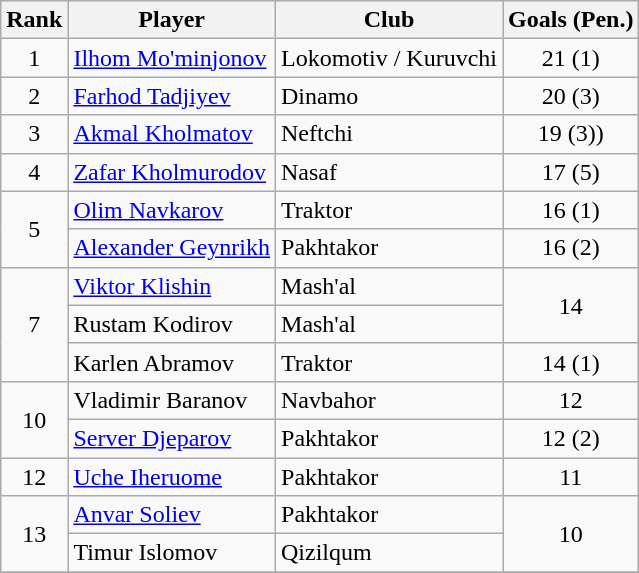<table class="wikitable">
<tr>
<th>Rank</th>
<th>Player</th>
<th>Club</th>
<th>Goals (Pen.)</th>
</tr>
<tr>
<td align=center>1</td>
<td> <a href='#'>Ilhom Mo'minjonov</a></td>
<td>Lokomotiv / Kuruvchi</td>
<td align=center>21 (1)</td>
</tr>
<tr>
<td align=center>2</td>
<td> <a href='#'>Farhod Tadjiyev</a></td>
<td>Dinamo</td>
<td align=center>20 (3)</td>
</tr>
<tr>
<td align=center>3</td>
<td> <a href='#'>Akmal Kholmatov</a></td>
<td>Neftchi</td>
<td align=center>19 (3))</td>
</tr>
<tr>
<td align=center>4</td>
<td> <a href='#'>Zafar Kholmurodov</a></td>
<td>Nasaf</td>
<td align=center>17 (5)</td>
</tr>
<tr>
<td rowspan=2 align=center>5</td>
<td> <a href='#'>Olim Navkarov</a></td>
<td>Traktor</td>
<td align=center>16 (1)</td>
</tr>
<tr>
<td> <a href='#'>Alexander Geynrikh</a></td>
<td>Pakhtakor</td>
<td align=center>16 (2)</td>
</tr>
<tr>
<td rowspan=3 align=center>7</td>
<td> <a href='#'>Viktor Klishin</a></td>
<td>Mash'al</td>
<td rowspan=2 align=center>14</td>
</tr>
<tr>
<td> Rustam Kodirov</td>
<td>Mash'al</td>
</tr>
<tr>
<td> Karlen Abramov</td>
<td>Traktor</td>
<td align=center>14 (1)</td>
</tr>
<tr>
<td rowspan=2 align=center>10</td>
<td> Vladimir Baranov</td>
<td>Navbahor</td>
<td align=center>12</td>
</tr>
<tr>
<td> <a href='#'>Server Djeparov</a></td>
<td>Pakhtakor</td>
<td align=center>12 (2)</td>
</tr>
<tr>
<td align=center>12</td>
<td> <a href='#'>Uche Iheruome</a></td>
<td>Pakhtakor</td>
<td align=center>11</td>
</tr>
<tr>
<td rowspan=2 align=center>13</td>
<td> <a href='#'>Anvar Soliev</a></td>
<td>Pakhtakor</td>
<td rowspan=2 align=center>10</td>
</tr>
<tr>
<td> Timur Islomov</td>
<td>Qizilqum</td>
</tr>
<tr>
</tr>
</table>
